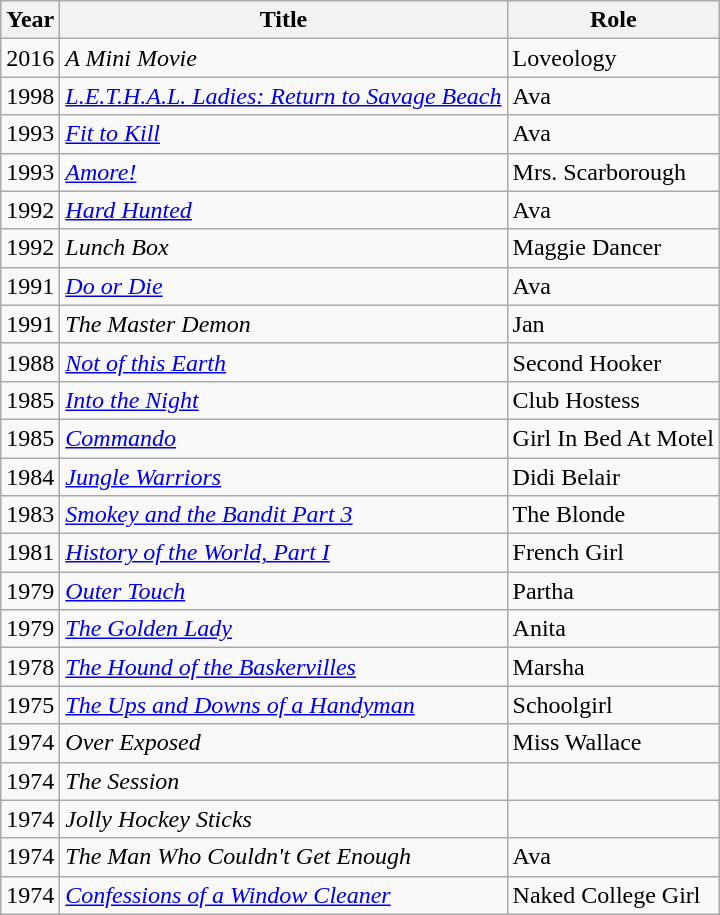<table class="wikitable">
<tr>
<th>Year</th>
<th>Title</th>
<th>Role</th>
</tr>
<tr>
<td>2016</td>
<td><em>A Mini Movie</em></td>
<td>Loveology</td>
</tr>
<tr>
<td>1998</td>
<td><em><a href='#'>L.E.T.H.A.L. Ladies: Return to Savage Beach</a></em></td>
<td>Ava</td>
</tr>
<tr>
<td>1993</td>
<td><em><a href='#'>Fit to Kill</a></em></td>
<td>Ava</td>
</tr>
<tr>
<td>1993</td>
<td><em><a href='#'>Amore!</a></em></td>
<td>Mrs. Scarborough</td>
</tr>
<tr>
<td>1992</td>
<td><em><a href='#'>Hard Hunted</a></em></td>
<td>Ava</td>
</tr>
<tr>
<td>1992</td>
<td><em>Lunch Box</em></td>
<td>Maggie Dancer</td>
</tr>
<tr>
<td>1991</td>
<td><em><a href='#'>Do or Die</a></em></td>
<td>Ava</td>
</tr>
<tr>
<td>1991</td>
<td><em>The Master Demon</em></td>
<td>Jan</td>
</tr>
<tr>
<td>1988</td>
<td><em><a href='#'>Not of this Earth</a></em></td>
<td>Second Hooker</td>
</tr>
<tr>
<td>1985</td>
<td><em><a href='#'>Into the Night</a></em></td>
<td>Club Hostess</td>
</tr>
<tr>
<td>1985</td>
<td><em><a href='#'>Commando</a></em></td>
<td>Girl In Bed At Motel</td>
</tr>
<tr>
<td>1984</td>
<td><em><a href='#'>Jungle Warriors</a></em></td>
<td>Didi Belair</td>
</tr>
<tr>
<td>1983</td>
<td><em><a href='#'>Smokey and the Bandit Part 3</a></em></td>
<td>The Blonde</td>
</tr>
<tr>
<td>1981</td>
<td><em><a href='#'>History of the World, Part I</a></em></td>
<td>French Girl</td>
</tr>
<tr>
<td>1979</td>
<td><em><a href='#'>Outer Touch</a></em></td>
<td>Partha</td>
</tr>
<tr>
<td>1979</td>
<td><em><a href='#'>The Golden Lady</a></em></td>
<td>Anita</td>
</tr>
<tr>
<td>1978</td>
<td><em><a href='#'>The Hound of the Baskervilles</a></em></td>
<td>Marsha</td>
</tr>
<tr>
<td>1975</td>
<td><em><a href='#'>The Ups and Downs of a Handyman</a></em></td>
<td>Schoolgirl</td>
</tr>
<tr>
<td>1974</td>
<td><em>Over Exposed</em></td>
<td>Miss Wallace</td>
</tr>
<tr>
<td>1974</td>
<td><em>The Session</em></td>
<td></td>
</tr>
<tr>
<td>1974</td>
<td><em>Jolly Hockey Sticks</em></td>
<td></td>
</tr>
<tr>
<td>1974</td>
<td><em>The Man Who Couldn't Get Enough</em></td>
<td>Ava</td>
</tr>
<tr>
<td>1974</td>
<td><em><a href='#'>Confessions of a Window Cleaner</a></em></td>
<td>Naked College Girl</td>
</tr>
</table>
